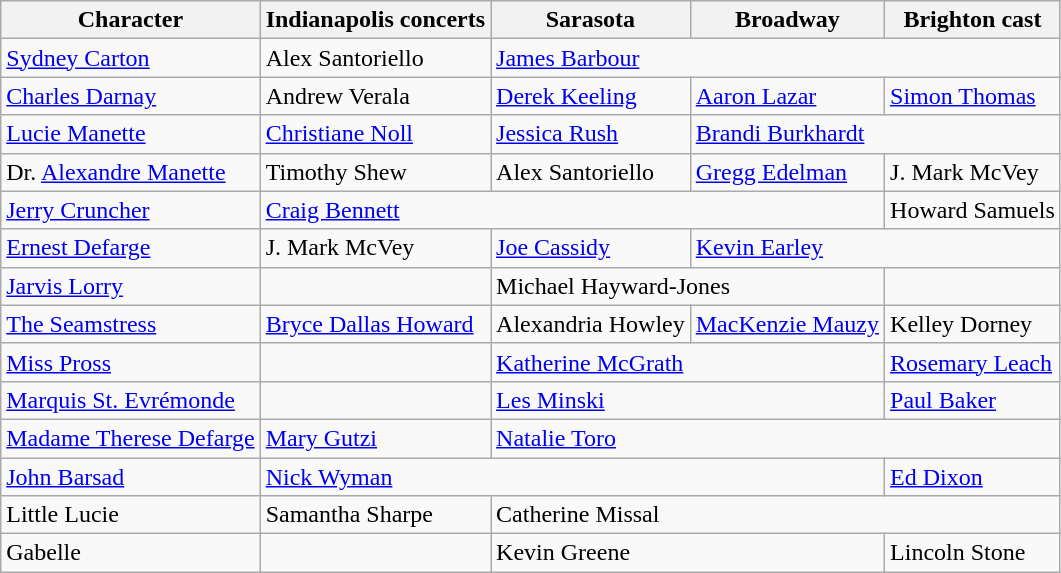<table class="wikitable">
<tr>
<th>Character</th>
<th>Indianapolis concerts</th>
<th>Sarasota</th>
<th>Broadway</th>
<th>Brighton cast</th>
</tr>
<tr>
<td><a href='#'>Sydney Carton</a></td>
<td>Alex Santoriello</td>
<td colspan="3"><a href='#'>James Barbour</a></td>
</tr>
<tr>
<td><a href='#'>Charles Darnay</a></td>
<td>Andrew Verala</td>
<td><a href='#'>Derek Keeling</a></td>
<td><a href='#'>Aaron Lazar</a></td>
<td><a href='#'>Simon Thomas</a></td>
</tr>
<tr>
<td><a href='#'>Lucie Manette</a></td>
<td><a href='#'>Christiane Noll</a></td>
<td><a href='#'>Jessica Rush</a></td>
<td colspan="2"><a href='#'>Brandi Burkhardt</a></td>
</tr>
<tr>
<td>Dr. <a href='#'>Alexandre Manette</a></td>
<td>Timothy Shew</td>
<td>Alex Santoriello</td>
<td><a href='#'>Gregg Edelman</a></td>
<td>J. Mark McVey</td>
</tr>
<tr>
<td><a href='#'>Jerry Cruncher</a></td>
<td colspan="3"><a href='#'>Craig Bennett</a></td>
<td>Howard Samuels</td>
</tr>
<tr>
<td><a href='#'>Ernest Defarge</a></td>
<td>J. Mark McVey</td>
<td><a href='#'>Joe Cassidy</a></td>
<td colspan="2"><a href='#'>Kevin Earley</a></td>
</tr>
<tr>
<td><a href='#'>Jarvis Lorry</a></td>
<td></td>
<td colspan="2">Michael Hayward-Jones</td>
<td></td>
</tr>
<tr>
<td><a href='#'>The Seamstress</a></td>
<td><a href='#'>Bryce Dallas Howard</a></td>
<td>Alexandria Howley</td>
<td><a href='#'>MacKenzie Mauzy</a></td>
<td>Kelley Dorney</td>
</tr>
<tr>
<td><a href='#'>Miss Pross</a></td>
<td></td>
<td colspan="2"><a href='#'>Katherine McGrath</a></td>
<td><a href='#'>Rosemary Leach</a></td>
</tr>
<tr>
<td><a href='#'>Marquis St. Evrémonde</a></td>
<td></td>
<td colspan="2"><a href='#'>Les Minski</a></td>
<td><a href='#'>Paul Baker</a></td>
</tr>
<tr>
<td><a href='#'>Madame Therese Defarge</a></td>
<td><a href='#'>Mary Gutzi</a></td>
<td colspan="3"><a href='#'>Natalie Toro</a></td>
</tr>
<tr>
<td><a href='#'>John Barsad</a></td>
<td colspan="3"><a href='#'>Nick Wyman</a></td>
<td><a href='#'>Ed Dixon</a></td>
</tr>
<tr>
<td>Little Lucie</td>
<td>Samantha Sharpe</td>
<td colspan="3">Catherine Missal</td>
</tr>
<tr>
<td>Gabelle</td>
<td></td>
<td colspan="2">Kevin Greene</td>
<td>Lincoln Stone</td>
</tr>
</table>
